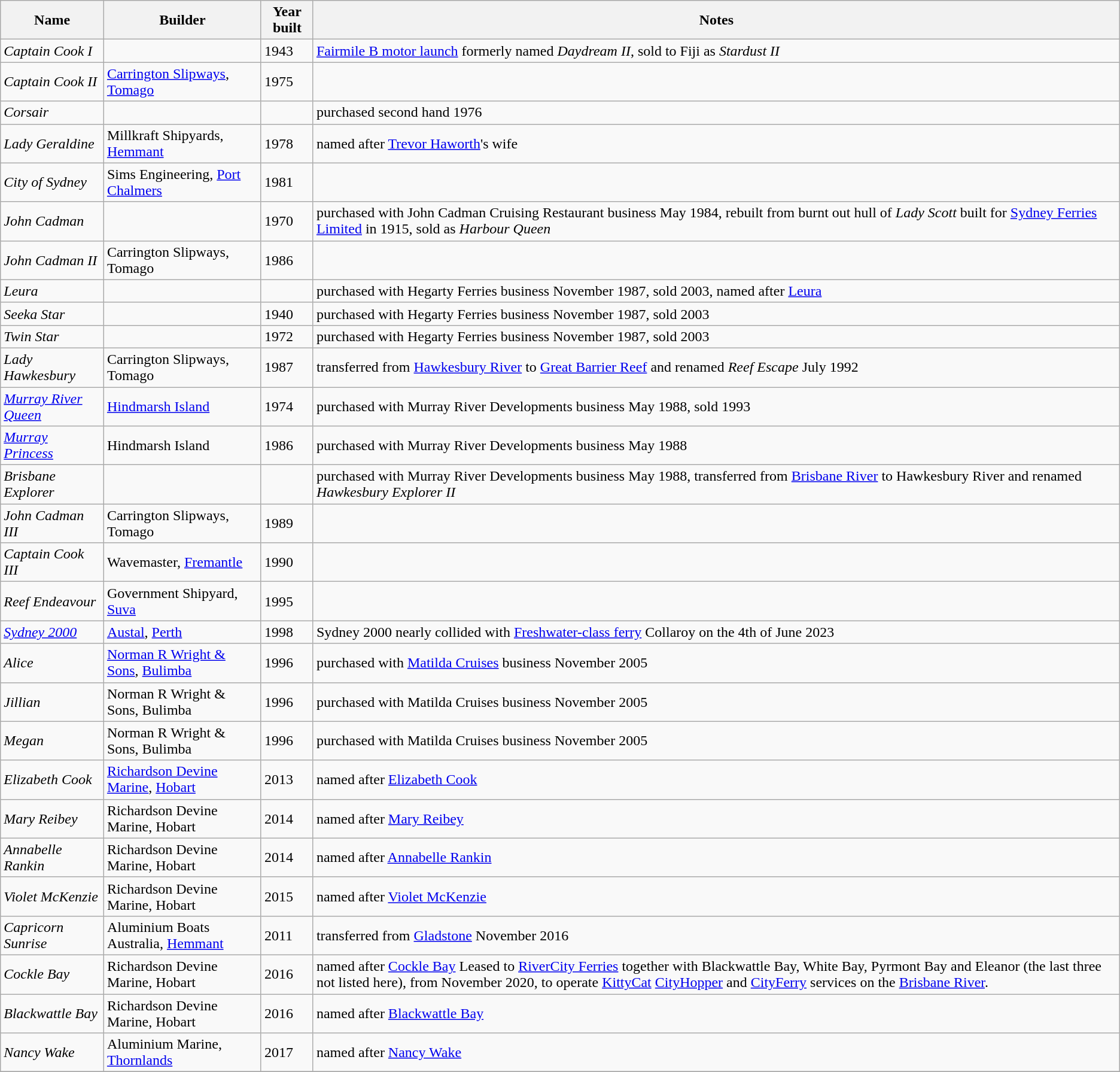<table class="wikitable sortable">
<tr>
<th>Name</th>
<th>Builder</th>
<th>Year built</th>
<th>Notes</th>
</tr>
<tr>
<td><em>Captain Cook I</em></td>
<td></td>
<td>1943</td>
<td><a href='#'>Fairmile B motor launch</a> formerly named <em>Daydream II</em>, sold to Fiji as <em>Stardust II</em></td>
</tr>
<tr>
<td><em>Captain Cook II</em></td>
<td><a href='#'>Carrington Slipways</a>, <a href='#'>Tomago</a></td>
<td>1975</td>
<td></td>
</tr>
<tr>
<td><em>Corsair</em></td>
<td></td>
<td></td>
<td>purchased second hand 1976</td>
</tr>
<tr>
<td><em>Lady Geraldine</em></td>
<td>Millkraft Shipyards, <a href='#'>Hemmant</a></td>
<td>1978</td>
<td>named after <a href='#'>Trevor Haworth</a>'s wife</td>
</tr>
<tr>
<td><em>City of Sydney</em></td>
<td>Sims Engineering, <a href='#'>Port Chalmers</a></td>
<td>1981</td>
<td></td>
</tr>
<tr>
<td><em>John Cadman</em></td>
<td></td>
<td>1970</td>
<td>purchased with John Cadman Cruising Restaurant business May 1984,  rebuilt from burnt out hull of <em>Lady Scott</em> built for <a href='#'>Sydney Ferries Limited</a> in 1915, sold as <em>Harbour Queen</em></td>
</tr>
<tr>
<td><em>John Cadman II</em></td>
<td>Carrington Slipways, Tomago</td>
<td>1986</td>
<td></td>
</tr>
<tr>
<td><em>Leura</em></td>
<td></td>
<td></td>
<td>purchased with Hegarty Ferries business November 1987, sold 2003, named after <a href='#'>Leura</a></td>
</tr>
<tr>
<td><em>Seeka Star</em></td>
<td></td>
<td>1940</td>
<td>purchased with Hegarty Ferries business November 1987, sold 2003</td>
</tr>
<tr>
<td><em>Twin Star</em></td>
<td></td>
<td>1972</td>
<td>purchased with Hegarty Ferries business November 1987, sold 2003</td>
</tr>
<tr>
<td><em>Lady Hawkesbury</em></td>
<td>Carrington Slipways, Tomago</td>
<td>1987</td>
<td>transferred from <a href='#'>Hawkesbury River</a> to <a href='#'>Great Barrier Reef</a> and renamed <em>Reef Escape</em> July 1992</td>
</tr>
<tr>
<td><em><a href='#'>Murray River Queen</a></em></td>
<td><a href='#'>Hindmarsh Island</a></td>
<td>1974</td>
<td>purchased with Murray River Developments business May 1988, sold 1993</td>
</tr>
<tr>
<td><em><a href='#'>Murray Princess</a></em></td>
<td>Hindmarsh Island</td>
<td>1986</td>
<td>purchased with Murray River Developments business May 1988</td>
</tr>
<tr>
<td><em>Brisbane Explorer</em></td>
<td></td>
<td></td>
<td>purchased with Murray River Developments business May 1988, transferred from <a href='#'>Brisbane River</a> to Hawkesbury River and renamed <em>Hawkesbury Explorer II</em></td>
</tr>
<tr>
<td><em>John Cadman III</em></td>
<td>Carrington Slipways, Tomago</td>
<td>1989</td>
<td></td>
</tr>
<tr>
<td><em>Captain Cook III</em></td>
<td>Wavemaster, <a href='#'>Fremantle</a></td>
<td>1990</td>
<td></td>
</tr>
<tr>
<td><em>Reef Endeavour</em></td>
<td>Government Shipyard, <a href='#'>Suva</a></td>
<td>1995</td>
<td></td>
</tr>
<tr>
<td><em><a href='#'>Sydney 2000</a></em></td>
<td><a href='#'>Austal</a>, <a href='#'>Perth</a></td>
<td>1998</td>
<td>Sydney 2000 nearly collided with <a href='#'>Freshwater-class ferry</a> Collaroy on the 4th of June 2023</td>
</tr>
<tr>
<td><em>Alice</em></td>
<td><a href='#'>Norman R Wright & Sons</a>, <a href='#'>Bulimba</a></td>
<td>1996</td>
<td>purchased with <a href='#'>Matilda Cruises</a> business November 2005</td>
</tr>
<tr>
<td><em>Jillian</em></td>
<td>Norman R Wright & Sons, Bulimba</td>
<td>1996</td>
<td>purchased with Matilda Cruises business November 2005</td>
</tr>
<tr>
<td><em>Megan</em></td>
<td>Norman R Wright & Sons, Bulimba</td>
<td>1996</td>
<td>purchased with Matilda Cruises business November 2005</td>
</tr>
<tr>
<td><em>Elizabeth Cook</em></td>
<td><a href='#'>Richardson Devine Marine</a>, <a href='#'>Hobart</a></td>
<td>2013</td>
<td>named after <a href='#'>Elizabeth Cook</a></td>
</tr>
<tr>
<td><em>Mary Reibey</em></td>
<td>Richardson Devine Marine, Hobart</td>
<td>2014</td>
<td>named after <a href='#'>Mary Reibey</a></td>
</tr>
<tr>
<td><em>Annabelle Rankin</em></td>
<td>Richardson Devine Marine, Hobart</td>
<td>2014</td>
<td>named after <a href='#'>Annabelle Rankin</a></td>
</tr>
<tr>
<td><em>Violet McKenzie</em></td>
<td>Richardson Devine Marine, Hobart</td>
<td>2015</td>
<td>named after <a href='#'>Violet McKenzie</a></td>
</tr>
<tr>
<td><em>Capricorn Sunrise</em></td>
<td>Aluminium Boats Australia, <a href='#'>Hemmant</a></td>
<td>2011</td>
<td>transferred from <a href='#'>Gladstone</a> November 2016</td>
</tr>
<tr>
<td><em>Cockle Bay</em></td>
<td>Richardson Devine Marine, Hobart</td>
<td>2016</td>
<td>named after <a href='#'>Cockle Bay</a> Leased to <a href='#'>RiverCity Ferries</a> together with Blackwattle Bay, White Bay, Pyrmont Bay and Eleanor (the last three not listed here), from November 2020, to operate <a href='#'>KittyCat</a> <a href='#'>CityHopper</a> and <a href='#'>CityFerry</a> services on the <a href='#'>Brisbane River</a>.</td>
</tr>
<tr>
<td><em>Blackwattle Bay</em></td>
<td>Richardson Devine Marine, Hobart</td>
<td>2016</td>
<td>named after <a href='#'>Blackwattle Bay</a></td>
</tr>
<tr>
<td><em>Nancy Wake</em></td>
<td>Aluminium Marine, <a href='#'>Thornlands</a></td>
<td>2017</td>
<td>named after <a href='#'>Nancy Wake</a></td>
</tr>
<tr>
</tr>
</table>
